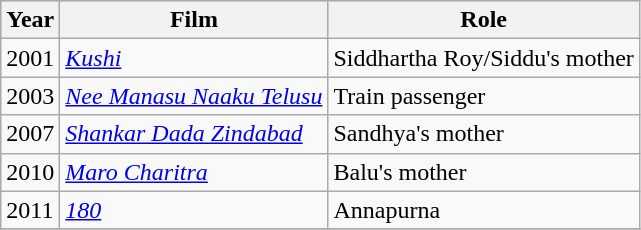<table class="wikitable">
<tr style="background:#ccc; text-align:center;">
<th>Year</th>
<th>Film</th>
<th>Role</th>
</tr>
<tr>
<td>2001</td>
<td><em><a href='#'>Kushi</a></em></td>
<td>Siddhartha Roy/Siddu's mother</td>
</tr>
<tr>
<td>2003</td>
<td><em><a href='#'>Nee Manasu Naaku Telusu</a></em></td>
<td>Train passenger</td>
</tr>
<tr>
<td>2007</td>
<td><em><a href='#'>Shankar Dada Zindabad</a></em></td>
<td>Sandhya's mother</td>
</tr>
<tr>
<td>2010</td>
<td><em><a href='#'>Maro Charitra</a></em></td>
<td>Balu's mother</td>
</tr>
<tr>
<td>2011</td>
<td><em><a href='#'>180</a></em></td>
<td>Annapurna</td>
</tr>
<tr>
</tr>
</table>
